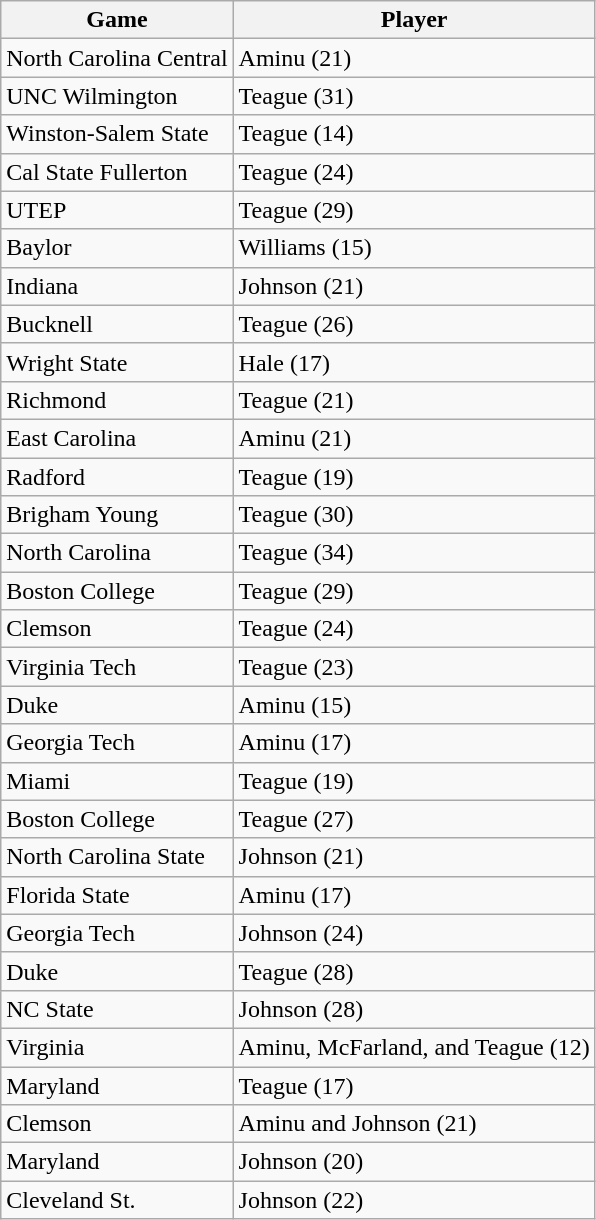<table class="wikitable">
<tr>
<th>Game</th>
<th>Player</th>
</tr>
<tr>
<td>North Carolina Central</td>
<td>Aminu (21)</td>
</tr>
<tr>
<td>UNC Wilmington</td>
<td>Teague (31)</td>
</tr>
<tr>
<td>Winston-Salem State</td>
<td>Teague (14)</td>
</tr>
<tr>
<td>Cal State Fullerton</td>
<td>Teague (24)</td>
</tr>
<tr>
<td>UTEP</td>
<td>Teague (29)</td>
</tr>
<tr>
<td>Baylor</td>
<td>Williams (15)</td>
</tr>
<tr>
<td>Indiana</td>
<td>Johnson (21)</td>
</tr>
<tr>
<td>Bucknell</td>
<td>Teague (26)</td>
</tr>
<tr>
<td>Wright State</td>
<td>Hale (17)</td>
</tr>
<tr>
<td>Richmond</td>
<td>Teague (21)</td>
</tr>
<tr>
<td>East Carolina</td>
<td>Aminu (21)</td>
</tr>
<tr>
<td>Radford</td>
<td>Teague (19)</td>
</tr>
<tr>
<td>Brigham Young</td>
<td>Teague (30)</td>
</tr>
<tr>
<td>North Carolina</td>
<td>Teague (34)</td>
</tr>
<tr>
<td>Boston College</td>
<td>Teague (29)</td>
</tr>
<tr>
<td>Clemson</td>
<td>Teague (24)</td>
</tr>
<tr>
<td>Virginia Tech</td>
<td>Teague (23)</td>
</tr>
<tr>
<td>Duke</td>
<td>Aminu (15)</td>
</tr>
<tr>
<td>Georgia Tech</td>
<td>Aminu (17)</td>
</tr>
<tr>
<td>Miami</td>
<td>Teague (19)</td>
</tr>
<tr>
<td>Boston College</td>
<td>Teague (27)</td>
</tr>
<tr>
<td>North Carolina State</td>
<td>Johnson (21)</td>
</tr>
<tr>
<td>Florida State</td>
<td>Aminu (17)</td>
</tr>
<tr>
<td>Georgia Tech</td>
<td>Johnson (24)</td>
</tr>
<tr>
<td>Duke</td>
<td>Teague (28)</td>
</tr>
<tr>
<td>NC State</td>
<td>Johnson (28)</td>
</tr>
<tr>
<td>Virginia</td>
<td>Aminu, McFarland, and Teague (12)</td>
</tr>
<tr>
<td>Maryland</td>
<td>Teague (17)</td>
</tr>
<tr>
<td>Clemson</td>
<td>Aminu and Johnson (21)</td>
</tr>
<tr>
<td>Maryland</td>
<td>Johnson (20)</td>
</tr>
<tr>
<td>Cleveland St.</td>
<td>Johnson (22)</td>
</tr>
</table>
